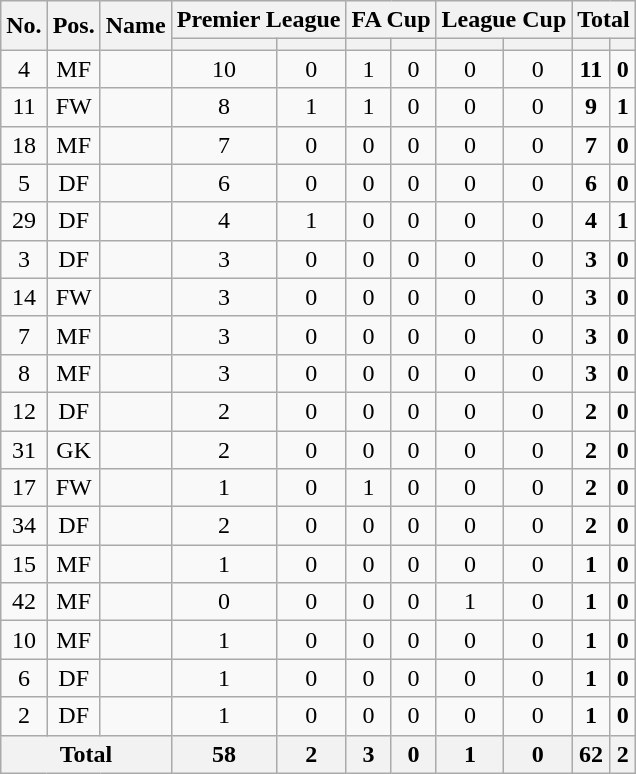<table class="wikitable sortable" style="text-align: center;">
<tr>
<th rowspan="2">No.</th>
<th rowspan="2">Pos.</th>
<th rowspan="2">Name</th>
<th colspan="2">Premier League</th>
<th colspan="2">FA Cup</th>
<th colspan="2">League Cup</th>
<th colspan="2">Total</th>
</tr>
<tr>
<th></th>
<th></th>
<th></th>
<th></th>
<th></th>
<th></th>
<th></th>
<th></th>
</tr>
<tr>
<td>4</td>
<td>MF</td>
<td></td>
<td>10</td>
<td>0</td>
<td>1</td>
<td>0</td>
<td>0</td>
<td>0</td>
<td><strong>11</strong></td>
<td><strong>0</strong></td>
</tr>
<tr>
<td>11</td>
<td>FW</td>
<td></td>
<td>8</td>
<td>1</td>
<td>1</td>
<td>0</td>
<td>0</td>
<td>0</td>
<td><strong>9</strong></td>
<td><strong>1</strong></td>
</tr>
<tr>
<td>18</td>
<td>MF</td>
<td></td>
<td>7</td>
<td>0</td>
<td>0</td>
<td>0</td>
<td>0</td>
<td>0</td>
<td><strong>7</strong></td>
<td><strong>0</strong></td>
</tr>
<tr>
<td>5</td>
<td>DF</td>
<td></td>
<td>6</td>
<td>0</td>
<td>0</td>
<td>0</td>
<td>0</td>
<td>0</td>
<td><strong>6</strong></td>
<td><strong>0</strong></td>
</tr>
<tr>
<td>29</td>
<td>DF</td>
<td></td>
<td>4</td>
<td>1</td>
<td>0</td>
<td>0</td>
<td>0</td>
<td>0</td>
<td><strong>4</strong></td>
<td><strong>1</strong></td>
</tr>
<tr>
<td>3</td>
<td>DF</td>
<td></td>
<td>3</td>
<td>0</td>
<td>0</td>
<td>0</td>
<td>0</td>
<td>0</td>
<td><strong>3</strong></td>
<td><strong>0</strong></td>
</tr>
<tr>
<td>14</td>
<td>FW</td>
<td></td>
<td>3</td>
<td>0</td>
<td>0</td>
<td>0</td>
<td>0</td>
<td>0</td>
<td><strong>3</strong></td>
<td><strong>0</strong></td>
</tr>
<tr>
<td>7</td>
<td>MF</td>
<td></td>
<td>3</td>
<td>0</td>
<td>0</td>
<td>0</td>
<td>0</td>
<td>0</td>
<td><strong>3</strong></td>
<td><strong>0</strong></td>
</tr>
<tr>
<td>8</td>
<td>MF</td>
<td></td>
<td>3</td>
<td>0</td>
<td>0</td>
<td>0</td>
<td>0</td>
<td>0</td>
<td><strong>3</strong></td>
<td><strong>0</strong></td>
</tr>
<tr>
<td>12</td>
<td>DF</td>
<td></td>
<td>2</td>
<td>0</td>
<td>0</td>
<td>0</td>
<td>0</td>
<td>0</td>
<td><strong>2</strong></td>
<td><strong>0</strong></td>
</tr>
<tr>
<td>31</td>
<td>GK</td>
<td></td>
<td>2</td>
<td>0</td>
<td>0</td>
<td>0</td>
<td>0</td>
<td>0</td>
<td><strong>2</strong></td>
<td><strong>0</strong></td>
</tr>
<tr>
<td>17</td>
<td>FW</td>
<td></td>
<td>1</td>
<td>0</td>
<td>1</td>
<td>0</td>
<td>0</td>
<td>0</td>
<td><strong>2</strong></td>
<td><strong>0</strong></td>
</tr>
<tr>
<td>34</td>
<td>DF</td>
<td></td>
<td>2</td>
<td>0</td>
<td>0</td>
<td>0</td>
<td>0</td>
<td>0</td>
<td><strong>2</strong></td>
<td><strong>0</strong></td>
</tr>
<tr>
<td>15</td>
<td>MF</td>
<td></td>
<td>1</td>
<td>0</td>
<td>0</td>
<td>0</td>
<td>0</td>
<td>0</td>
<td><strong>1</strong></td>
<td><strong>0</strong></td>
</tr>
<tr>
<td>42</td>
<td>MF</td>
<td></td>
<td>0</td>
<td>0</td>
<td>0</td>
<td>0</td>
<td>1</td>
<td>0</td>
<td><strong>1</strong></td>
<td><strong>0</strong></td>
</tr>
<tr>
<td>10</td>
<td>MF</td>
<td></td>
<td>1</td>
<td>0</td>
<td>0</td>
<td>0</td>
<td>0</td>
<td>0</td>
<td><strong>1</strong></td>
<td><strong>0</strong></td>
</tr>
<tr>
<td>6</td>
<td>DF</td>
<td></td>
<td>1</td>
<td>0</td>
<td>0</td>
<td>0</td>
<td>0</td>
<td>0</td>
<td><strong>1</strong></td>
<td><strong>0</strong></td>
</tr>
<tr>
<td>2</td>
<td>DF</td>
<td></td>
<td>1</td>
<td>0</td>
<td>0</td>
<td>0</td>
<td>0</td>
<td>0</td>
<td><strong>1</strong></td>
<td><strong>0</strong></td>
</tr>
<tr>
<th colspan=3>Total</th>
<th>58</th>
<th>2</th>
<th>3</th>
<th>0</th>
<th>1</th>
<th>0</th>
<th>62</th>
<th>2</th>
</tr>
</table>
